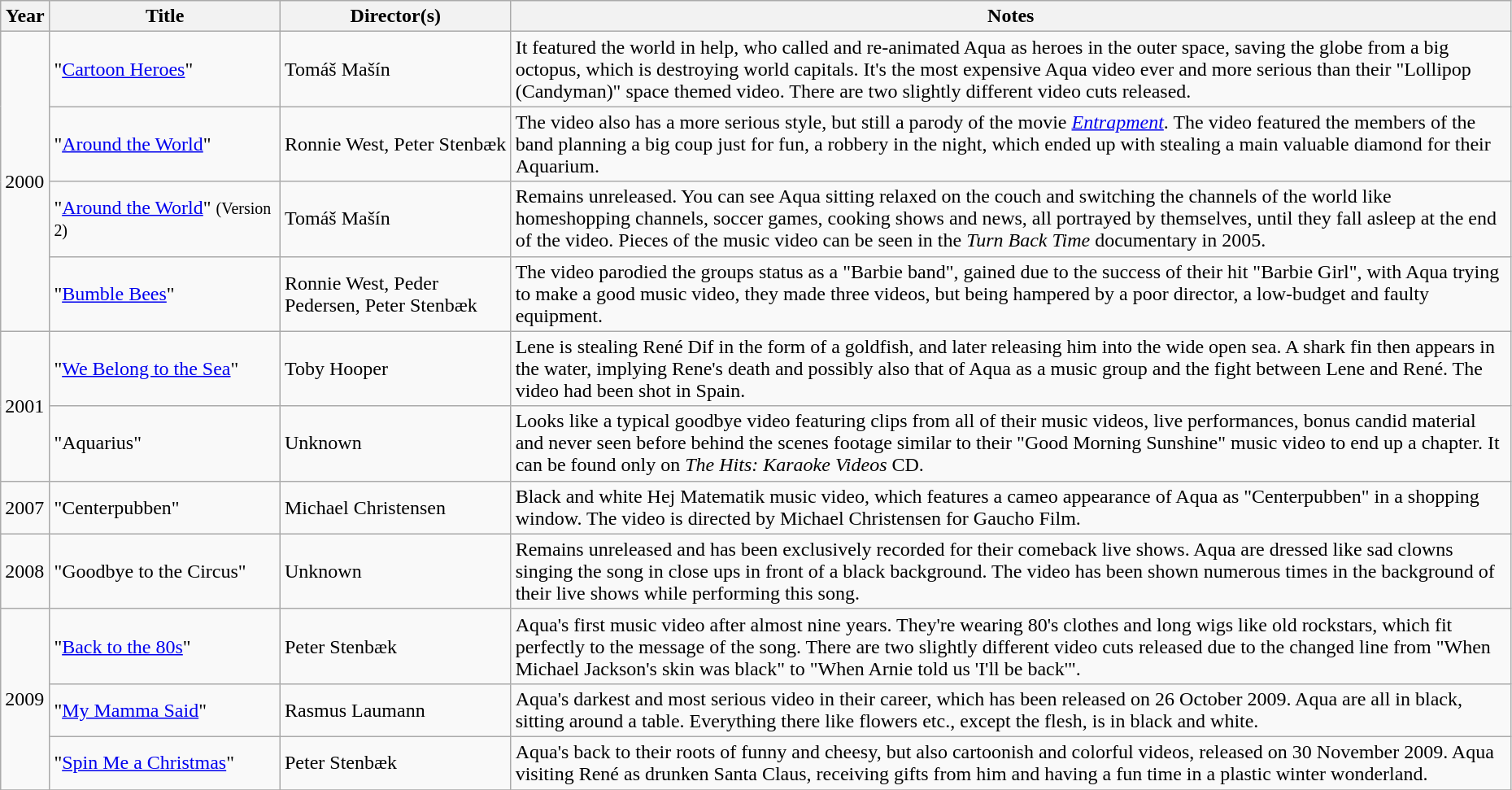<table class="wikitable plainrowheaders" width=98%>
<tr>
<th scope="col" width=3%>Year</th>
<th scope="col" width=15%>Title</th>
<th scope="col" width=15%>Director(s)</th>
<th scope="col" width=65%>Notes</th>
</tr>
<tr>
<td rowspan="4">2000</td>
<td>"<a href='#'>Cartoon Heroes</a>"</td>
<td>Tomáš Mašín</td>
<td>It featured the world in help, who called and re-animated Aqua as heroes in the outer space, saving the globe from a big octopus, which is destroying world capitals. It's the most expensive Aqua video ever and more serious than their "Lollipop (Candyman)" space themed video. There are two slightly different video cuts released.</td>
</tr>
<tr>
<td>"<a href='#'>Around the World</a>"</td>
<td>Ronnie West, Peter Stenbæk</td>
<td>The video also has a more serious style, but still a parody of the movie <em><a href='#'>Entrapment</a></em>. The video featured the members of the band planning a big coup just for fun, a robbery in the night, which ended up with stealing a main valuable diamond for their Aquarium.</td>
</tr>
<tr>
<td>"<a href='#'>Around the World</a>" <small>(Version 2)</small></td>
<td>Tomáš Mašín</td>
<td>Remains unreleased. You can see Aqua sitting relaxed on the couch and switching the channels of the world like homeshopping channels, soccer games, cooking shows and news, all portrayed by themselves, until they fall asleep at the end of the video. Pieces of the music video can be seen in the <em>Turn Back Time</em> documentary in 2005.</td>
</tr>
<tr>
<td>"<a href='#'>Bumble Bees</a>"</td>
<td>Ronnie West, Peder Pedersen, Peter Stenbæk</td>
<td>The video parodied the groups status as a "Barbie band", gained due to the success of their hit "Barbie Girl", with Aqua trying to make a good music video, they made three videos, but being hampered by a poor director, a low-budget and faulty equipment.</td>
</tr>
<tr>
<td rowspan="2">2001</td>
<td>"<a href='#'>We Belong to the Sea</a>"</td>
<td>Toby Hooper</td>
<td>Lene is stealing René Dif in the form of a goldfish, and later releasing him into the wide open sea. A shark fin then appears in the water, implying Rene's death and possibly also that of Aqua as a music group and the fight between Lene and René. The video had been shot in Spain.</td>
</tr>
<tr>
<td>"Aquarius"</td>
<td rowspan="1">Unknown</td>
<td>Looks like a typical goodbye video featuring clips from all of their music videos, live performances, bonus candid material and never seen before behind the scenes footage similar to their "Good Morning Sunshine" music video to end up a chapter. It can be found only on <em>The Hits: Karaoke Videos</em> CD.</td>
</tr>
<tr>
<td rowspan="1">2007</td>
<td>"Centerpubben"</td>
<td>Michael Christensen</td>
<td>Black and white Hej Matematik music video, which features a cameo appearance of Aqua as "Centerpubben" in a shopping window. The video is directed by Michael Christensen for Gaucho Film.</td>
</tr>
<tr>
<td rowspan="1">2008</td>
<td>"Goodbye to the Circus"</td>
<td>Unknown</td>
<td>Remains unreleased and has been exclusively recorded for their comeback live shows. Aqua are dressed like sad clowns singing the song in close ups in front of a black background. The video has been shown numerous times in the background of their live shows while performing this song.</td>
</tr>
<tr>
<td rowspan="3">2009</td>
<td>"<a href='#'>Back to the 80s</a>"</td>
<td>Peter Stenbæk</td>
<td>Aqua's first music video after almost nine years. They're wearing 80's clothes and long wigs like old rockstars, which fit perfectly to the message of the song. There are two slightly different video cuts released due to the changed line from "When Michael Jackson's skin was black" to "When Arnie told us 'I'll be back'".</td>
</tr>
<tr>
<td>"<a href='#'>My Mamma Said</a>"</td>
<td>Rasmus Laumann</td>
<td>Aqua's darkest and most serious video in their career, which has been released on 26 October 2009. Aqua are all in black, sitting around a table. Everything there like flowers etc., except the flesh, is in black and white.</td>
</tr>
<tr>
<td>"<a href='#'>Spin Me a Christmas</a>"</td>
<td>Peter Stenbæk</td>
<td>Aqua's back to their roots of funny and cheesy, but also cartoonish and colorful videos, released on 30 November 2009. Aqua visiting René as drunken Santa Claus, receiving gifts from him and having a fun time in a plastic winter wonderland.</td>
</tr>
<tr>
</tr>
</table>
